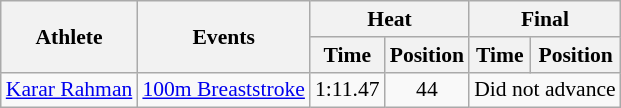<table class=wikitable style="font-size:90%">
<tr>
<th rowspan="2">Athlete</th>
<th rowspan="2">Events</th>
<th colspan="2">Heat</th>
<th colspan="2">Final</th>
</tr>
<tr>
<th>Time</th>
<th>Position</th>
<th>Time</th>
<th>Position</th>
</tr>
<tr>
<td><a href='#'>Karar Rahman</a></td>
<td><a href='#'>100m Breaststroke</a></td>
<td align=center>1:11.47</td>
<td align=center>44</td>
<td align=center colspan="2">Did not advance</td>
</tr>
</table>
